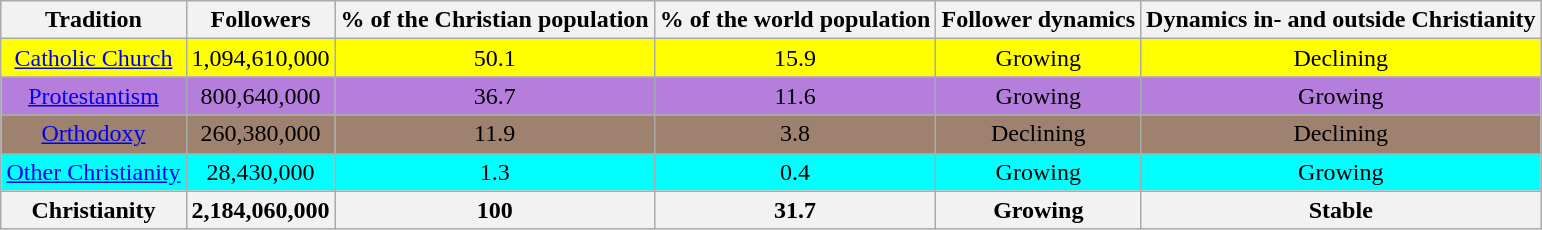<table class="wikitable sortable" style="text-align:center;margin: auto">
<tr>
<th cyrus="col">Tradition</th>
<th scope="col">Followers</th>
<th scope="col">% of the Christian population</th>
<th scope="col">% of the world population</th>
<th scope="col">Follower dynamics</th>
<th scope="col">Dynamics in- and outside Christianity</th>
</tr>
<tr style="background: yellow">
<td><a href='#'>Catholic Church</a></td>
<td>1,094,610,000</td>
<td>50.1</td>
<td>15.9</td>
<td> Growing</td>
<td> Declining</td>
</tr>
<tr style="background: #B57EDC">
<td><a href='#'>Protestantism</a></td>
<td>800,640,000</td>
<td>36.7</td>
<td>11.6</td>
<td> Growing</td>
<td> Growing</td>
</tr>
<tr style="background: #9F8170">
<td><a href='#'>Orthodoxy</a></td>
<td>260,380,000</td>
<td>11.9</td>
<td>3.8</td>
<td> Declining</td>
<td> Declining</td>
</tr>
<tr style="background: cyan">
<td><a href='#'>Other Christianity</a></td>
<td>28,430,000</td>
<td>1.3</td>
<td>0.4</td>
<td> Growing</td>
<td> Growing</td>
</tr>
<tr>
<th>Christianity</th>
<th>2,184,060,000</th>
<th>100</th>
<th>31.7</th>
<th> Growing</th>
<th> Stable</th>
</tr>
</table>
